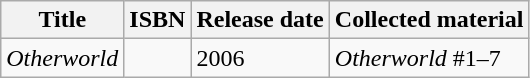<table class="wikitable">
<tr>
<th>Title</th>
<th>ISBN</th>
<th>Release date</th>
<th>Collected material</th>
</tr>
<tr>
<td><em>Otherworld</em></td>
<td></td>
<td>2006</td>
<td><em>Otherworld</em> #1–7</td>
</tr>
</table>
